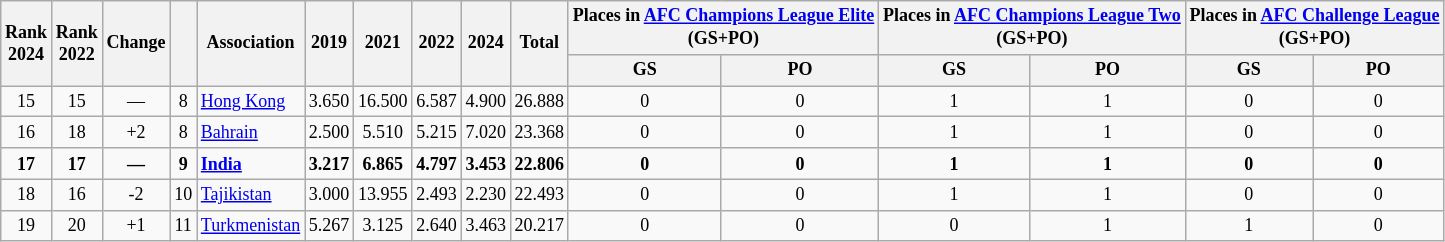<table class = "wikitable sortable" style="text-align:center;font-size:12px;margin-top:8px;margin-bottom:4px">
<tr>
<th rowspan="2">Rank<br>2024</th>
<th rowspan="2">Rank<br>2022</th>
<th rowspan="2" data-sort-type="number">Change</th>
<th rowspan="2" data-sort-type="number"></th>
<th rowspan="2">Association</th>
<th rowspan="2">2019</th>
<th rowspan="2">2021</th>
<th rowspan="2">2022</th>
<th rowspan="2">2024</th>
<th rowspan="2">Total</th>
<th colspan="2">Places in <a href='#'>AFC Champions League Elite</a> <br> (GS+PO)</th>
<th colspan="2">Places in <a href='#'>AFC Champions League Two</a> <br> (GS+PO)</th>
<th colspan="2">Places in <a href='#'>AFC Challenge League</a> <br> (GS+PO)</th>
</tr>
<tr>
<th>GS</th>
<th>PO</th>
<th>GS</th>
<th>PO</th>
<th>GS</th>
<th>PO</th>
</tr>
<tr>
<td>15</td>
<td>15</td>
<td> —</td>
<td>8 </td>
<td align=left> <a href='#'>Hong Kong</a></td>
<td>3.650</td>
<td>16.500</td>
<td>6.587</td>
<td>4.900</td>
<td>26.888</td>
<td>0</td>
<td>0</td>
<td>1</td>
<td>1</td>
<td>0</td>
<td>0</td>
</tr>
<tr>
<td>16</td>
<td>18</td>
<td> +2</td>
<td>8 </td>
<td align=left> <a href='#'>Bahrain</a></td>
<td>2.500</td>
<td>5.510</td>
<td>5.215</td>
<td>7.020</td>
<td>23.368</td>
<td>0</td>
<td>0</td>
<td>1</td>
<td>1</td>
<td>0</td>
<td>0</td>
</tr>
<tr>
<td><strong>17</strong></td>
<td><strong>17</strong></td>
<td> <strong>—</strong></td>
<td><strong>9</strong> </td>
<td align=left><strong> <a href='#'>India</a></strong></td>
<td><strong>3.217</strong></td>
<td><strong>6.865</strong></td>
<td><strong>4.797</strong></td>
<td><strong>3.453</strong></td>
<td><strong>22.806</strong></td>
<td><strong>0</strong></td>
<td><strong>0</strong></td>
<td><strong>1</strong></td>
<td><strong>1</strong></td>
<td><strong>0</strong></td>
<td><strong>0</strong></td>
</tr>
<tr>
<td>18</td>
<td>16</td>
<td> -2</td>
<td>10 </td>
<td align=left> <a href='#'>Tajikistan</a></td>
<td>3.000</td>
<td>13.955</td>
<td>2.493</td>
<td>2.230</td>
<td>22.493</td>
<td>0</td>
<td>0</td>
<td>1</td>
<td>1</td>
<td>0</td>
<td>0</td>
</tr>
<tr>
<td>19</td>
<td>20</td>
<td> +1</td>
<td>11 </td>
<td align=left> <a href='#'>Turkmenistan</a></td>
<td>5.267</td>
<td>3.125</td>
<td>2.640</td>
<td>3.463</td>
<td>20.217</td>
<td>0</td>
<td>0</td>
<td>0</td>
<td>1</td>
<td>1</td>
<td>0</td>
</tr>
</table>
